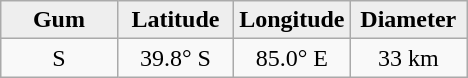<table class="wikitable">
<tr>
<th width="25%" style="background:#eeeeee;">Gum</th>
<th width="25%" style="background:#eeeeee;">Latitude</th>
<th width="25%" style="background:#eeeeee;">Longitude</th>
<th width="25%" style="background:#eeeeee;">Diameter</th>
</tr>
<tr>
<td align="center">S</td>
<td align="center">39.8° S</td>
<td align="center">85.0° E</td>
<td align="center">33 km</td>
</tr>
</table>
